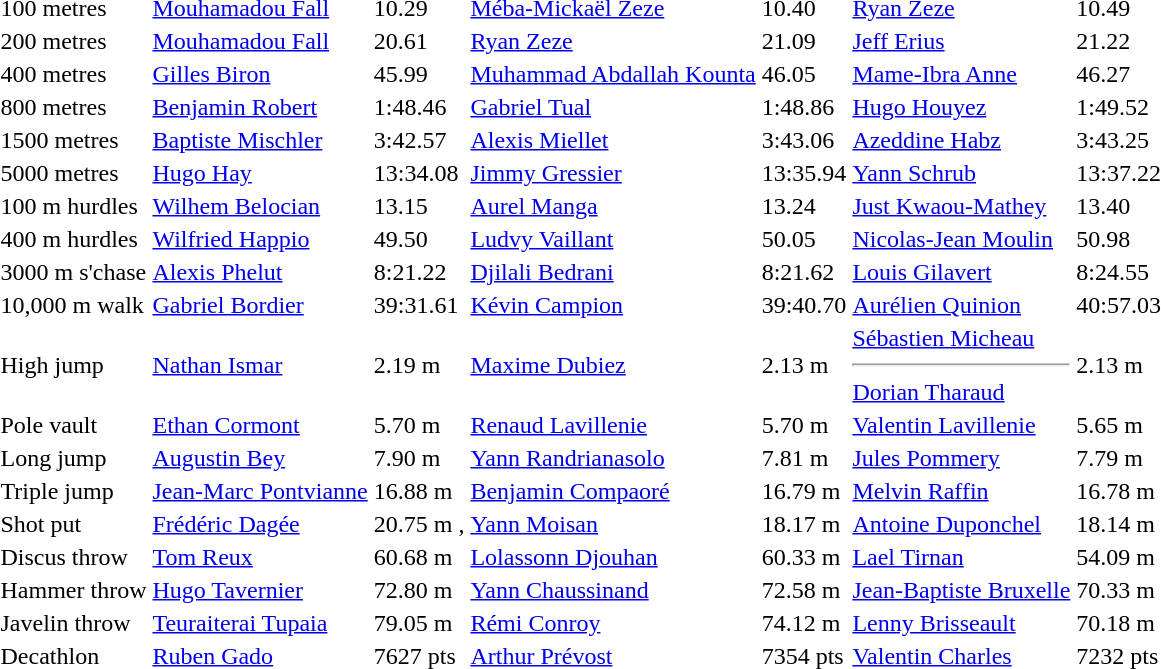<table>
<tr>
<td>100 metres</td>
<td><a href='#'>Mouhamadou Fall</a></td>
<td>10.29</td>
<td><a href='#'>Méba-Mickaël Zeze</a></td>
<td>10.40</td>
<td><a href='#'>Ryan Zeze</a></td>
<td>10.49</td>
</tr>
<tr>
<td>200 metres</td>
<td><a href='#'>Mouhamadou Fall</a></td>
<td>20.61</td>
<td><a href='#'>Ryan Zeze</a></td>
<td>21.09</td>
<td><a href='#'>Jeff Erius</a></td>
<td>21.22</td>
</tr>
<tr>
<td>400 metres</td>
<td><a href='#'>Gilles Biron</a></td>
<td>45.99</td>
<td><a href='#'>Muhammad Abdallah Kounta</a></td>
<td>46.05 </td>
<td><a href='#'>Mame-Ibra Anne</a></td>
<td>46.27</td>
</tr>
<tr>
<td>800 metres</td>
<td><a href='#'>Benjamin Robert</a></td>
<td>1:48.46</td>
<td><a href='#'>Gabriel Tual</a></td>
<td>1:48.86</td>
<td><a href='#'>Hugo Houyez</a></td>
<td>1:49.52</td>
</tr>
<tr>
<td>1500 metres</td>
<td><a href='#'>Baptiste Mischler</a></td>
<td>3:42.57</td>
<td><a href='#'>Alexis Miellet</a></td>
<td>3:43.06</td>
<td><a href='#'>Azeddine Habz</a></td>
<td>3:43.25</td>
</tr>
<tr>
<td>5000 metres</td>
<td><a href='#'>Hugo Hay</a></td>
<td>13:34.08</td>
<td><a href='#'>Jimmy Gressier</a></td>
<td>13:35.94</td>
<td><a href='#'>Yann Schrub</a></td>
<td>13:37.22 </td>
</tr>
<tr>
<td>100 m hurdles</td>
<td><a href='#'>Wilhem Belocian</a></td>
<td>13.15 </td>
<td><a href='#'>Aurel Manga</a></td>
<td>13.24 </td>
<td><a href='#'>Just Kwaou-Mathey</a></td>
<td>13.40</td>
</tr>
<tr>
<td>400 m hurdles</td>
<td><a href='#'>Wilfried Happio</a></td>
<td>49.50</td>
<td><a href='#'>Ludvy Vaillant</a></td>
<td>50.05</td>
<td><a href='#'>Nicolas-Jean Moulin</a></td>
<td>50.98 </td>
</tr>
<tr>
<td>3000 m s'chase</td>
<td><a href='#'>Alexis Phelut</a></td>
<td>8:21.22</td>
<td><a href='#'>Djilali Bedrani</a></td>
<td>8:21.62</td>
<td><a href='#'>Louis Gilavert</a></td>
<td>8:24.55</td>
</tr>
<tr>
<td>10,000 m walk</td>
<td><a href='#'>Gabriel Bordier</a></td>
<td>39:31.61 </td>
<td><a href='#'>Kévin Campion</a></td>
<td>39:40.70</td>
<td><a href='#'>Aurélien Quinion</a></td>
<td>40:57.03 </td>
</tr>
<tr>
<td>High jump</td>
<td><a href='#'>Nathan Ismar</a></td>
<td>2.19 m</td>
<td><a href='#'>Maxime Dubiez</a></td>
<td>2.13 m</td>
<td><a href='#'>Sébastien Micheau</a><hr><a href='#'>Dorian Tharaud</a></td>
<td>2.13 m</td>
</tr>
<tr>
<td>Pole vault</td>
<td><a href='#'>Ethan Cormont</a></td>
<td>5.70 m</td>
<td><a href='#'>Renaud Lavillenie</a></td>
<td>5.70 m</td>
<td><a href='#'>Valentin Lavillenie</a></td>
<td>5.65 m</td>
</tr>
<tr>
<td>Long jump</td>
<td><a href='#'>Augustin Bey</a></td>
<td>7.90 m</td>
<td><a href='#'>Yann Randrianasolo</a></td>
<td>7.81 m</td>
<td><a href='#'>Jules Pommery</a></td>
<td>7.79 m</td>
</tr>
<tr>
<td>Triple jump</td>
<td><a href='#'>Jean-Marc Pontvianne</a></td>
<td>16.88 m</td>
<td><a href='#'>Benjamin Compaoré</a></td>
<td>16.79 m</td>
<td><a href='#'>Melvin Raffin</a></td>
<td>16.78 m</td>
</tr>
<tr>
<td>Shot put</td>
<td><a href='#'>Frédéric Dagée</a></td>
<td>20.75 m ,  </td>
<td><a href='#'>Yann Moisan</a></td>
<td>18.17 m </td>
<td><a href='#'>Antoine Duponchel</a></td>
<td>18.14 m</td>
</tr>
<tr>
<td>Discus throw</td>
<td><a href='#'>Tom Reux</a></td>
<td>60.68 m </td>
<td><a href='#'>Lolassonn Djouhan</a></td>
<td>60.33 m</td>
<td><a href='#'>Lael Tirnan</a></td>
<td>54.09 m </td>
</tr>
<tr>
<td>Hammer throw</td>
<td><a href='#'>Hugo Tavernier</a></td>
<td>72.80 m</td>
<td><a href='#'>Yann Chaussinand</a></td>
<td>72.58 m</td>
<td><a href='#'>Jean-Baptiste Bruxelle</a></td>
<td>70.33 m</td>
</tr>
<tr>
<td>Javelin throw</td>
<td><a href='#'>Teuraiterai Tupaia</a></td>
<td>79.05 m</td>
<td><a href='#'>Rémi Conroy</a></td>
<td>74.12 m</td>
<td><a href='#'>Lenny Brisseault</a></td>
<td>70.18 m</td>
</tr>
<tr>
<td>Decathlon</td>
<td><a href='#'>Ruben Gado</a></td>
<td>7627 pts</td>
<td><a href='#'>Arthur Prévost</a></td>
<td>7354 pts </td>
<td><a href='#'>Valentin Charles</a></td>
<td>7232 pts</td>
</tr>
</table>
